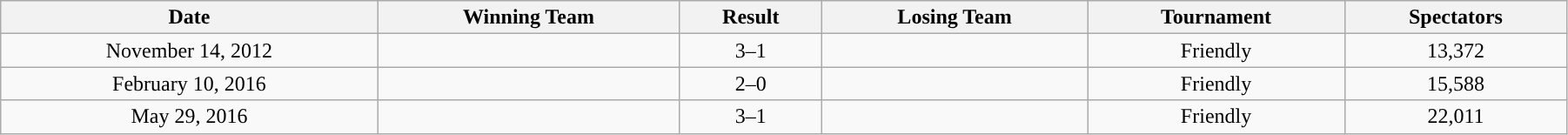<table class="wikitable" style="text-align:left; width:95%;" style="text-align:center">
<tr>
<th style="text-align:center; ">Date</th>
<th style="text-align:center; ">Winning Team</th>
<th style="text-align:center; ">Result</th>
<th style="text-align:center; ">Losing Team</th>
<th style="text-align:center; ">Tournament</th>
<th style="text-align:center; ">Spectators</th>
</tr>
<tr>
<td style="text-align:center;">November 14, 2012</td>
<td><strong></strong></td>
<td style="text-align:center;">3–1</td>
<td></td>
<td style="text-align:center;">Friendly</td>
<td style="text-align:center;">13,372</td>
</tr>
<tr>
<td style="text-align:center;">February 10, 2016</td>
<td><strong></strong></td>
<td style="text-align:center;">2–0</td>
<td></td>
<td style="text-align:center;">Friendly</td>
<td style="text-align:center;">15,588</td>
</tr>
<tr>
<td style="text-align:center;">May 29, 2016</td>
<td><strong></strong></td>
<td style="text-align:center;">3–1</td>
<td></td>
<td style="text-align:center;">Friendly</td>
<td style="text-align:center;">22,011</td>
</tr>
</table>
